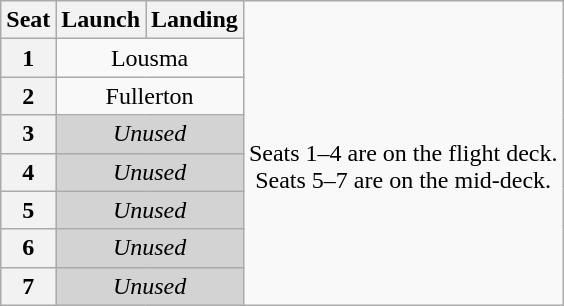<table class="wikitable" style="text-align:center">
<tr>
<th>Seat</th>
<th>Launch</th>
<th>Landing</th>
<td rowspan=8><br>Seats 1–4 are on the flight deck.<br>Seats 5–7 are on the mid-deck.</td>
</tr>
<tr>
<th>1</th>
<td colspan=2>Lousma</td>
</tr>
<tr>
<th>2</th>
<td colspan=2>Fullerton</td>
</tr>
<tr>
<th>3</th>
<td colspan=2 style="background-color:lightgray"><em>Unused</em></td>
</tr>
<tr>
<th>4</th>
<td colspan=2 style="background-color:lightgray"><em>Unused</em></td>
</tr>
<tr>
<th>5</th>
<td colspan=2 style="background-color:lightgray"><em>Unused</em></td>
</tr>
<tr>
<th>6</th>
<td colspan=2 style="background-color:lightgray"><em>Unused</em></td>
</tr>
<tr>
<th>7</th>
<td colspan=2 style="background-color:lightgray"><em>Unused</em></td>
</tr>
</table>
